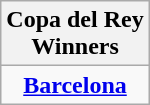<table class="wikitable" style="text-align: center; margin: 0 auto;">
<tr>
<th>Copa del Rey<br>Winners</th>
</tr>
<tr>
<td><strong><a href='#'>Barcelona</a></strong></td>
</tr>
</table>
